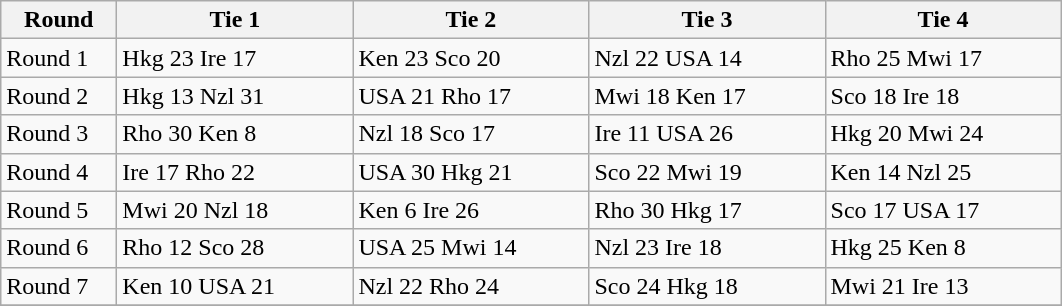<table class="wikitable" style="font-size: 100%">
<tr>
<th width=70>Round</th>
<th width=150>Tie 1</th>
<th width=150>Tie 2</th>
<th width=150>Tie 3</th>
<th width=150>Tie 4</th>
</tr>
<tr>
<td>Round 1</td>
<td>Hkg 23 Ire 17</td>
<td>Ken 23 Sco 20</td>
<td>Nzl 22 USA 14</td>
<td>Rho 25 Mwi 17</td>
</tr>
<tr>
<td>Round 2</td>
<td>Hkg 13 Nzl 31</td>
<td>USA 21 Rho 17</td>
<td>Mwi 18 Ken 17</td>
<td>Sco 18 Ire 18</td>
</tr>
<tr>
<td>Round 3</td>
<td>Rho 30 Ken 8</td>
<td>Nzl 18 Sco 17</td>
<td>Ire 11 USA 26</td>
<td>Hkg 20 Mwi 24</td>
</tr>
<tr>
<td>Round 4</td>
<td>Ire 17 Rho 22</td>
<td>USA 30 Hkg 21</td>
<td>Sco 22 Mwi 19</td>
<td>Ken 14 Nzl 25</td>
</tr>
<tr>
<td>Round 5</td>
<td>Mwi 20 Nzl 18</td>
<td>Ken 6 Ire 26</td>
<td>Rho 30 Hkg 17</td>
<td>Sco 17 USA 17</td>
</tr>
<tr>
<td>Round 6</td>
<td>Rho 12 Sco 28</td>
<td>USA 25 Mwi 14</td>
<td>Nzl 23 Ire 18</td>
<td>Hkg 25 Ken 8</td>
</tr>
<tr>
<td>Round 7</td>
<td>Ken 10 USA 21</td>
<td>Nzl 22 Rho 24</td>
<td>Sco 24 Hkg 18</td>
<td>Mwi 21 Ire 13</td>
</tr>
<tr>
</tr>
</table>
